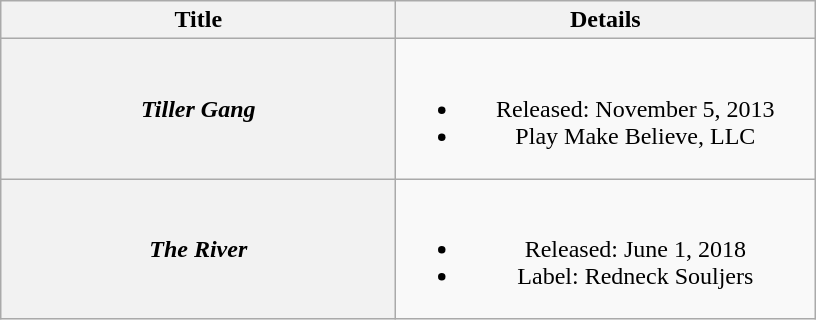<table class="wikitable plainrowheaders" style="text-align:center;">
<tr>
<th scope="col" style="width:16em;">Title</th>
<th scope="col" style="width:17em;">Details</th>
</tr>
<tr>
<th scope="row"><em>Tiller Gang</em></th>
<td><br><ul><li>Released: November 5, 2013</li><li>Play Make Believe, LLC</li></ul></td>
</tr>
<tr>
<th scope="row"><em>The River</em></th>
<td><br><ul><li>Released: June 1, 2018</li><li>Label: Redneck Souljers</li></ul></td>
</tr>
</table>
